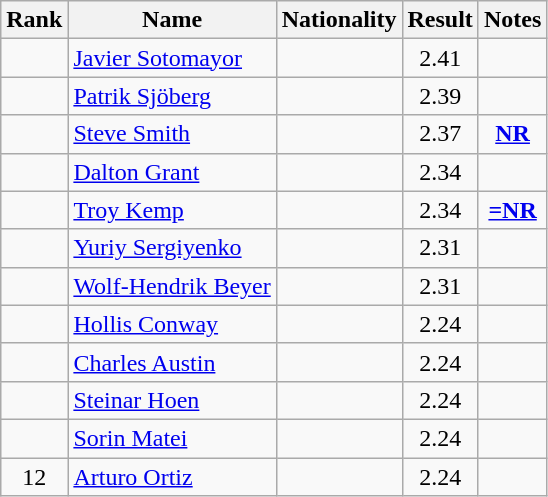<table class="wikitable sortable" style="text-align:center">
<tr>
<th>Rank</th>
<th>Name</th>
<th>Nationality</th>
<th>Result</th>
<th>Notes</th>
</tr>
<tr>
<td></td>
<td align="left"><a href='#'>Javier Sotomayor</a></td>
<td align=left></td>
<td>2.41</td>
<td></td>
</tr>
<tr>
<td></td>
<td align="left"><a href='#'>Patrik Sjöberg</a></td>
<td align=left></td>
<td>2.39</td>
<td></td>
</tr>
<tr>
<td></td>
<td align="left"><a href='#'>Steve Smith</a></td>
<td align=left></td>
<td>2.37</td>
<td><strong><a href='#'>NR</a></strong></td>
</tr>
<tr>
<td></td>
<td align="left"><a href='#'>Dalton Grant</a></td>
<td align=left></td>
<td>2.34</td>
<td></td>
</tr>
<tr>
<td></td>
<td align="left"><a href='#'>Troy Kemp</a></td>
<td align=left></td>
<td>2.34</td>
<td><strong><a href='#'>=NR</a></strong></td>
</tr>
<tr>
<td></td>
<td align="left"><a href='#'>Yuriy Sergiyenko</a></td>
<td align=left></td>
<td>2.31</td>
<td></td>
</tr>
<tr>
<td></td>
<td align="left"><a href='#'>Wolf-Hendrik Beyer</a></td>
<td align=left></td>
<td>2.31</td>
<td></td>
</tr>
<tr>
<td></td>
<td align="left"><a href='#'>Hollis Conway</a></td>
<td align=left></td>
<td>2.24</td>
<td></td>
</tr>
<tr>
<td></td>
<td align="left"><a href='#'>Charles Austin</a></td>
<td align=left></td>
<td>2.24</td>
<td></td>
</tr>
<tr>
<td></td>
<td align="left"><a href='#'>Steinar Hoen</a></td>
<td align=left></td>
<td>2.24</td>
<td></td>
</tr>
<tr>
<td></td>
<td align="left"><a href='#'>Sorin Matei</a></td>
<td align=left></td>
<td>2.24</td>
<td></td>
</tr>
<tr>
<td>12</td>
<td align="left"><a href='#'>Arturo Ortiz</a></td>
<td align=left></td>
<td>2.24</td>
<td></td>
</tr>
</table>
